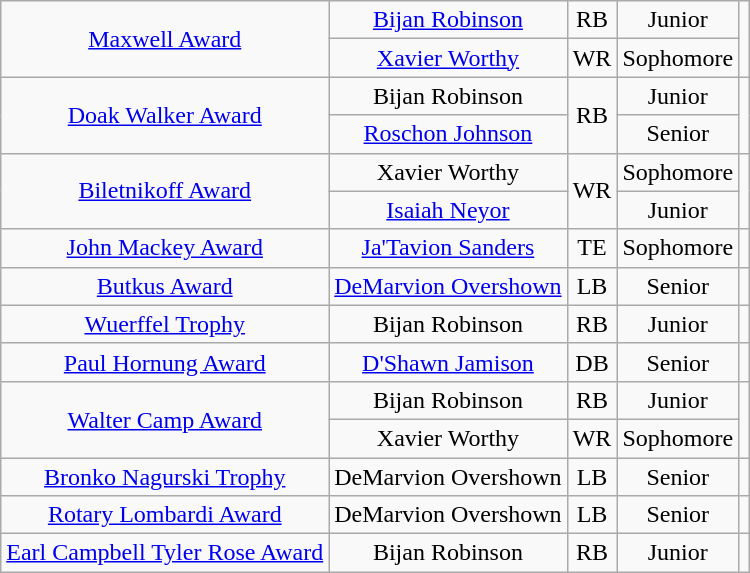<table class="wikitable">
<tr align="center">
<td rowspan="2"><a href='#'>Maxwell Award</a></td>
<td><a href='#'>Bijan Robinson</a></td>
<td>RB</td>
<td>Junior</td>
<td rowspan="2"></td>
</tr>
<tr align="center">
<td><a href='#'>Xavier Worthy</a></td>
<td>WR</td>
<td>Sophomore</td>
</tr>
<tr align="center">
<td rowspan="2"><a href='#'>Doak Walker Award</a></td>
<td>Bijan Robinson</td>
<td rowspan=2>RB</td>
<td>Junior</td>
<td rowspan="2"></td>
</tr>
<tr align="center">
<td><a href='#'>Roschon Johnson</a></td>
<td>Senior</td>
</tr>
<tr align="center">
<td rowspan="2"><a href='#'>Biletnikoff Award</a></td>
<td>Xavier Worthy</td>
<td rowspan=2>WR</td>
<td>Sophomore</td>
<td rowspan="2"></td>
</tr>
<tr align="center">
<td><a href='#'>Isaiah Neyor</a></td>
<td>Junior</td>
</tr>
<tr align="center">
<td><a href='#'>John Mackey Award</a></td>
<td><a href='#'>Ja'Tavion Sanders</a></td>
<td>TE</td>
<td>Sophomore</td>
<td></td>
</tr>
<tr align="center">
<td><a href='#'>Butkus Award</a></td>
<td><a href='#'>DeMarvion Overshown</a></td>
<td>LB</td>
<td>Senior</td>
<td></td>
</tr>
<tr align="center">
<td><a href='#'>Wuerffel Trophy</a></td>
<td>Bijan Robinson</td>
<td>RB</td>
<td>Junior</td>
<td></td>
</tr>
<tr align="center">
<td><a href='#'>Paul Hornung Award</a></td>
<td><a href='#'>D'Shawn Jamison</a></td>
<td>DB</td>
<td>Senior</td>
<td></td>
</tr>
<tr align="center">
<td rowspan="2"><a href='#'>Walter Camp Award</a></td>
<td>Bijan Robinson</td>
<td>RB</td>
<td>Junior</td>
<td rowspan="2"></td>
</tr>
<tr align="center">
<td>Xavier Worthy</td>
<td>WR</td>
<td>Sophomore</td>
</tr>
<tr align="center">
<td><a href='#'>Bronko Nagurski Trophy</a></td>
<td>DeMarvion Overshown</td>
<td>LB</td>
<td>Senior</td>
<td></td>
</tr>
<tr align="center">
<td><a href='#'>Rotary Lombardi Award</a></td>
<td>DeMarvion Overshown</td>
<td>LB</td>
<td>Senior</td>
<td></td>
</tr>
<tr align="center">
<td><a href='#'>Earl Campbell Tyler Rose Award</a></td>
<td>Bijan Robinson</td>
<td>RB</td>
<td>Junior</td>
<td></td>
</tr>
</table>
